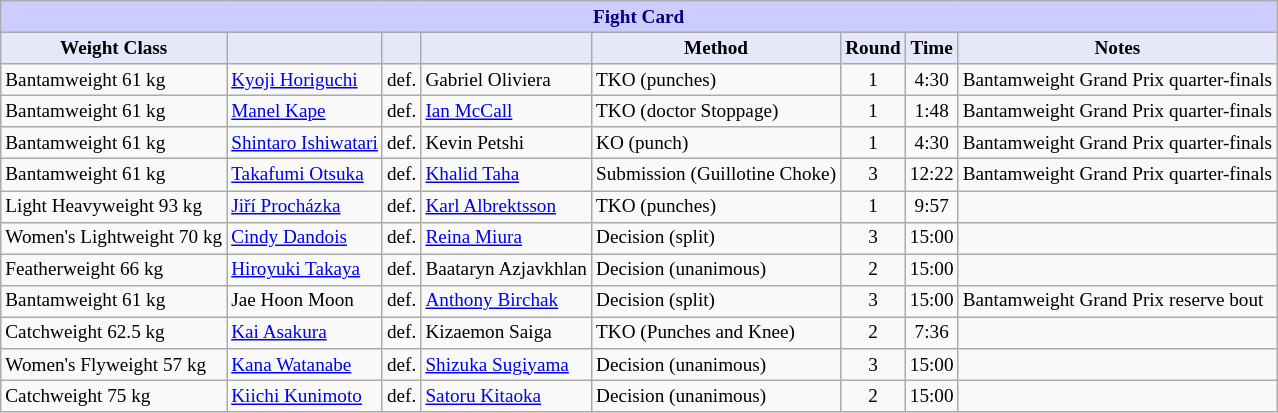<table class="wikitable" style="font-size: 80%;">
<tr>
<th colspan="8" style="background-color: #ccf; color: #000080; text-align: center;"><strong>Fight Card</strong></th>
</tr>
<tr>
<th colspan="1" style="background-color: #E6E8FA; color: #000000; text-align: center;">Weight Class</th>
<th colspan="1" style="background-color: #E6E8FA; color: #000000; text-align: center;"></th>
<th colspan="1" style="background-color: #E6E8FA; color: #000000; text-align: center;"></th>
<th colspan="1" style="background-color: #E6E8FA; color: #000000; text-align: center;"></th>
<th colspan="1" style="background-color: #E6E8FA; color: #000000; text-align: center;">Method</th>
<th colspan="1" style="background-color: #E6E8FA; color: #000000; text-align: center;">Round</th>
<th colspan="1" style="background-color: #E6E8FA; color: #000000; text-align: center;">Time</th>
<th colspan="1" style="background-color: #E6E8FA; color: #000000; text-align: center;">Notes</th>
</tr>
<tr>
<td>Bantamweight 61 kg</td>
<td> <a href='#'>Kyoji Horiguchi</a></td>
<td align=center>def.</td>
<td> Gabriel Oliviera</td>
<td>TKO (punches)</td>
<td align=center>1</td>
<td align=center>4:30</td>
<td>Bantamweight Grand Prix quarter-finals</td>
</tr>
<tr>
<td>Bantamweight 61 kg</td>
<td> <a href='#'>Manel Kape</a></td>
<td align=center>def.</td>
<td> <a href='#'>Ian McCall</a></td>
<td>TKO (doctor Stoppage)</td>
<td align=center>1</td>
<td align=center>1:48</td>
<td>Bantamweight Grand Prix quarter-finals</td>
</tr>
<tr>
<td>Bantamweight 61 kg</td>
<td> <a href='#'>Shintaro Ishiwatari</a></td>
<td align=center>def.</td>
<td> Kevin Petshi</td>
<td>KO (punch)</td>
<td align=center>1</td>
<td align=center>4:30</td>
<td>Bantamweight Grand Prix quarter-finals</td>
</tr>
<tr>
<td>Bantamweight 61 kg</td>
<td> <a href='#'>Takafumi Otsuka</a></td>
<td align=center>def.</td>
<td> <a href='#'>Khalid Taha</a></td>
<td>Submission (Guillotine Choke)</td>
<td align=center>3</td>
<td align=center>12:22</td>
<td>Bantamweight Grand Prix quarter-finals</td>
</tr>
<tr>
<td>Light Heavyweight 93 kg</td>
<td> <a href='#'>Jiří Procházka</a></td>
<td align=center>def.</td>
<td> <a href='#'>Karl Albrektsson</a></td>
<td>TKO (punches)</td>
<td align=center>1</td>
<td align=center>9:57</td>
<td></td>
</tr>
<tr>
<td>Women's Lightweight 70 kg</td>
<td> <a href='#'>Cindy Dandois</a></td>
<td align=center>def.</td>
<td> <a href='#'>Reina Miura</a></td>
<td>Decision (split)</td>
<td align=center>3</td>
<td align=center>15:00</td>
<td></td>
</tr>
<tr>
<td>Featherweight 66 kg</td>
<td> <a href='#'>Hiroyuki Takaya</a></td>
<td align=center>def.</td>
<td> Baataryn Azjavkhlan</td>
<td>Decision (unanimous)</td>
<td align=center>2</td>
<td align=center>15:00</td>
<td></td>
</tr>
<tr>
<td>Bantamweight 61 kg</td>
<td> Jae Hoon Moon</td>
<td align=center>def.</td>
<td> <a href='#'>Anthony Birchak</a></td>
<td>Decision (split)</td>
<td align=center>3</td>
<td align=center>15:00</td>
<td>Bantamweight Grand Prix reserve bout</td>
</tr>
<tr>
<td>Catchweight 62.5 kg</td>
<td> <a href='#'>Kai Asakura</a></td>
<td align=center>def.</td>
<td> Kizaemon Saiga</td>
<td>TKO (Punches and Knee)</td>
<td align=center>2</td>
<td align=center>7:36</td>
<td></td>
</tr>
<tr>
<td>Women's Flyweight 57 kg</td>
<td> <a href='#'>Kana Watanabe</a></td>
<td align=center>def.</td>
<td> <a href='#'>Shizuka Sugiyama</a></td>
<td>Decision (unanimous)</td>
<td align=center>3</td>
<td align=center>15:00</td>
<td></td>
</tr>
<tr>
<td>Catchweight 75 kg</td>
<td> <a href='#'>Kiichi Kunimoto</a></td>
<td align=center>def.</td>
<td> <a href='#'>Satoru Kitaoka</a></td>
<td>Decision (unanimous)</td>
<td align=center>2</td>
<td align=center>15:00</td>
<td></td>
</tr>
</table>
